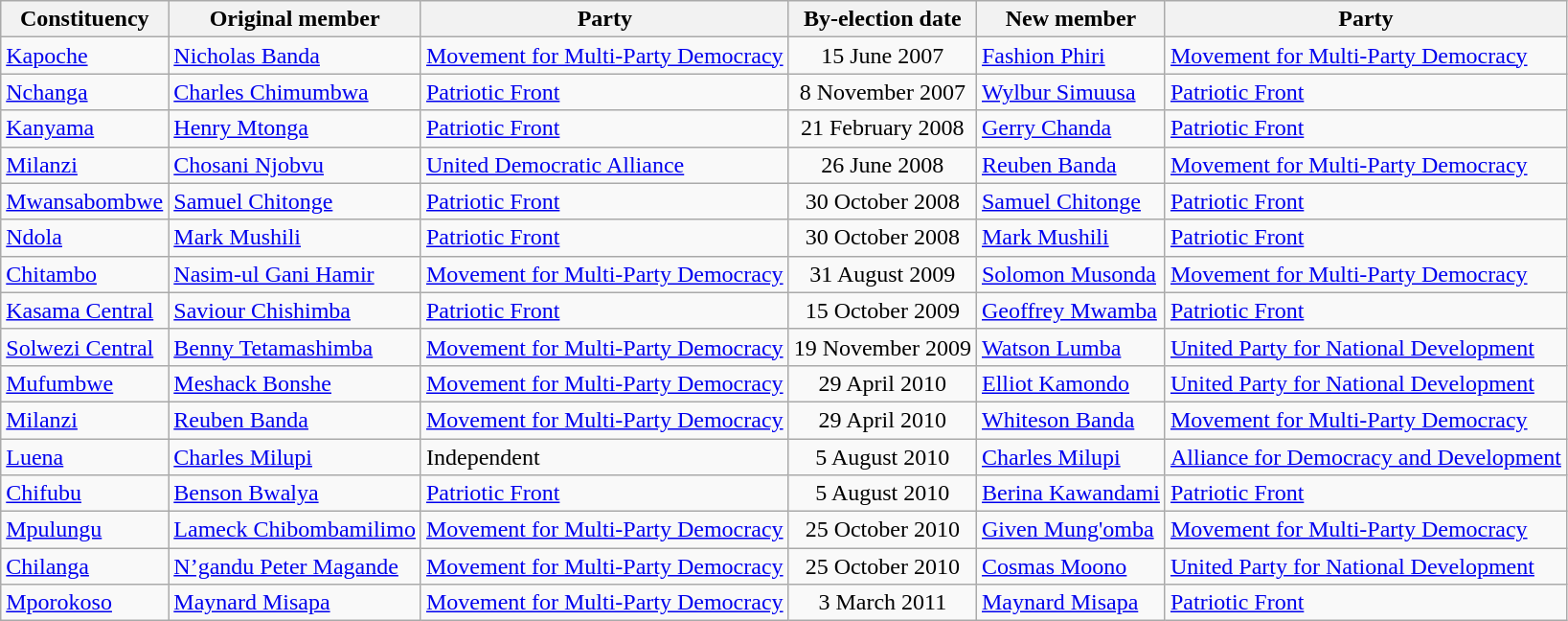<table class="wikitable sortable">
<tr>
<th>Constituency</th>
<th>Original member</th>
<th>Party</th>
<th>By-election date</th>
<th>New member</th>
<th>Party</th>
</tr>
<tr>
<td><a href='#'>Kapoche</a></td>
<td><a href='#'>Nicholas Banda</a></td>
<td><a href='#'>Movement for Multi-Party Democracy</a></td>
<td align=center>15 June 2007</td>
<td><a href='#'>Fashion Phiri</a></td>
<td><a href='#'>Movement for Multi-Party Democracy</a></td>
</tr>
<tr>
<td><a href='#'>Nchanga</a></td>
<td><a href='#'>Charles Chimumbwa</a></td>
<td><a href='#'>Patriotic Front</a></td>
<td align=center>8 November 2007</td>
<td><a href='#'>Wylbur Simuusa</a></td>
<td><a href='#'>Patriotic Front</a></td>
</tr>
<tr>
<td><a href='#'>Kanyama</a></td>
<td><a href='#'>Henry Mtonga</a></td>
<td><a href='#'>Patriotic Front</a></td>
<td align=center>21 February 2008</td>
<td><a href='#'>Gerry Chanda</a></td>
<td><a href='#'>Patriotic Front</a></td>
</tr>
<tr>
<td><a href='#'>Milanzi</a></td>
<td><a href='#'>Chosani Njobvu</a></td>
<td><a href='#'>United Democratic Alliance</a></td>
<td align=center>26 June 2008</td>
<td><a href='#'>Reuben Banda</a></td>
<td><a href='#'>Movement for Multi-Party Democracy</a></td>
</tr>
<tr>
<td><a href='#'>Mwansabombwe</a></td>
<td><a href='#'>Samuel Chitonge</a></td>
<td><a href='#'>Patriotic Front</a></td>
<td align=center>30 October 2008</td>
<td><a href='#'>Samuel Chitonge</a></td>
<td><a href='#'>Patriotic Front</a></td>
</tr>
<tr>
<td><a href='#'>Ndola</a></td>
<td><a href='#'>Mark Mushili</a></td>
<td><a href='#'>Patriotic Front</a></td>
<td align=center>30 October 2008</td>
<td><a href='#'>Mark Mushili</a></td>
<td><a href='#'>Patriotic Front</a></td>
</tr>
<tr>
<td><a href='#'>Chitambo</a></td>
<td><a href='#'>Nasim-ul Gani Hamir</a></td>
<td><a href='#'>Movement for Multi-Party Democracy</a></td>
<td align=center>31 August 2009</td>
<td><a href='#'>Solomon Musonda</a></td>
<td><a href='#'>Movement for Multi-Party Democracy</a></td>
</tr>
<tr>
<td><a href='#'>Kasama Central</a></td>
<td><a href='#'>Saviour Chishimba</a></td>
<td><a href='#'>Patriotic Front</a></td>
<td align=center>15 October 2009</td>
<td><a href='#'>Geoffrey Mwamba</a></td>
<td><a href='#'>Patriotic Front</a></td>
</tr>
<tr>
<td><a href='#'>Solwezi Central</a></td>
<td><a href='#'>Benny Tetamashimba</a></td>
<td><a href='#'>Movement for Multi-Party Democracy</a></td>
<td>19 November 2009</td>
<td><a href='#'>Watson Lumba</a></td>
<td><a href='#'>United Party for National Development</a></td>
</tr>
<tr>
<td><a href='#'>Mufumbwe</a></td>
<td><a href='#'>Meshack Bonshe</a></td>
<td><a href='#'>Movement for Multi-Party Democracy</a></td>
<td align=center>29 April 2010</td>
<td><a href='#'>Elliot Kamondo</a></td>
<td><a href='#'>United Party for National Development</a></td>
</tr>
<tr>
<td><a href='#'>Milanzi</a></td>
<td><a href='#'>Reuben Banda</a></td>
<td><a href='#'>Movement for Multi-Party Democracy</a></td>
<td align=center>29 April 2010</td>
<td><a href='#'>Whiteson Banda</a></td>
<td><a href='#'>Movement for Multi-Party Democracy</a></td>
</tr>
<tr>
<td><a href='#'>Luena</a></td>
<td><a href='#'>Charles Milupi</a></td>
<td>Independent</td>
<td align=center>5 August 2010</td>
<td><a href='#'>Charles Milupi</a></td>
<td><a href='#'>Alliance for Democracy and Development</a></td>
</tr>
<tr>
<td><a href='#'>Chifubu</a></td>
<td><a href='#'>Benson Bwalya</a></td>
<td><a href='#'>Patriotic Front</a></td>
<td align=center>5 August 2010</td>
<td><a href='#'>Berina Kawandami</a></td>
<td><a href='#'>Patriotic Front</a></td>
</tr>
<tr>
<td><a href='#'>Mpulungu</a></td>
<td><a href='#'>Lameck Chibombamilimo</a></td>
<td><a href='#'>Movement for Multi-Party Democracy</a></td>
<td align=center>25 October 2010</td>
<td><a href='#'>Given Mung'omba</a></td>
<td><a href='#'>Movement for Multi-Party Democracy</a></td>
</tr>
<tr>
<td><a href='#'>Chilanga</a></td>
<td><a href='#'>N’gandu Peter Magande</a></td>
<td><a href='#'>Movement for Multi-Party Democracy</a></td>
<td align=center>25 October 2010</td>
<td><a href='#'>Cosmas Moono</a></td>
<td><a href='#'>United Party for National Development</a></td>
</tr>
<tr>
<td><a href='#'>Mporokoso</a></td>
<td><a href='#'>Maynard Misapa</a></td>
<td><a href='#'>Movement for Multi-Party Democracy</a></td>
<td align=center>3 March 2011</td>
<td><a href='#'>Maynard Misapa</a></td>
<td><a href='#'>Patriotic Front</a></td>
</tr>
</table>
